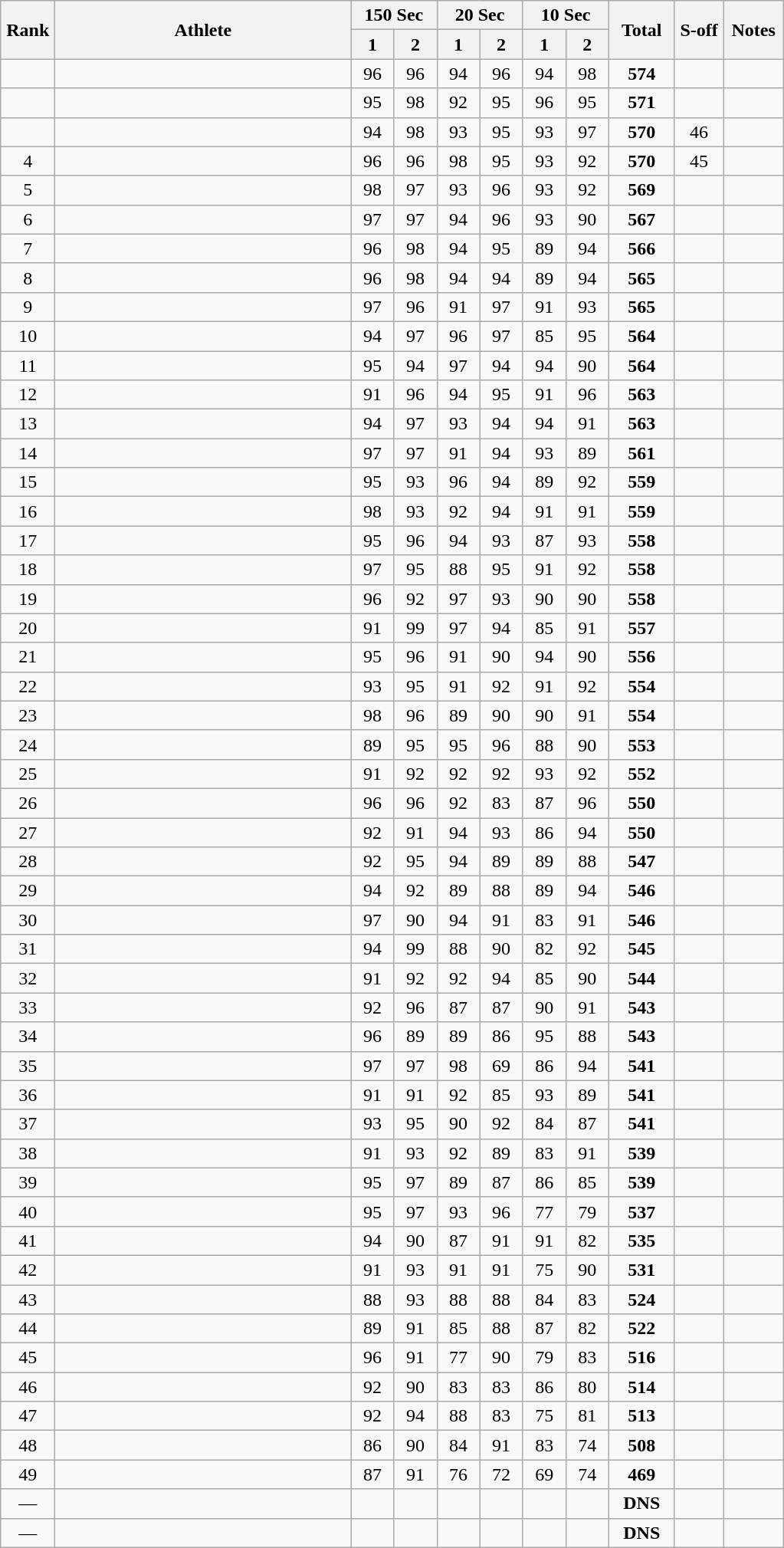<table class="wikitable" style="text-align:center">
<tr>
<th rowspan=2 width=40>Rank</th>
<th rowspan=2 width=250>Athlete</th>
<th colspan=2>150 Sec</th>
<th colspan=2>20 Sec</th>
<th colspan=2>10 Sec</th>
<th rowspan=2 width=50>Total</th>
<th rowspan=2 width=35>S-off</th>
<th rowspan=2 width=45>Notes</th>
</tr>
<tr>
<th width=30>1</th>
<th width=30>2</th>
<th width=30>1</th>
<th width=30>2</th>
<th width=30>1</th>
<th width=30>2</th>
</tr>
<tr>
<td></td>
<td align=left></td>
<td>96</td>
<td>96</td>
<td>94</td>
<td>96</td>
<td>94</td>
<td>98</td>
<td><strong>574</strong></td>
<td></td>
<td></td>
</tr>
<tr>
<td></td>
<td align=left></td>
<td>95</td>
<td>98</td>
<td>92</td>
<td>95</td>
<td>96</td>
<td>95</td>
<td><strong>571</strong></td>
<td></td>
<td></td>
</tr>
<tr>
<td></td>
<td align=left></td>
<td>94</td>
<td>98</td>
<td>93</td>
<td>95</td>
<td>93</td>
<td>97</td>
<td><strong>570</strong></td>
<td>46</td>
<td></td>
</tr>
<tr>
<td>4</td>
<td align=left></td>
<td>96</td>
<td>96</td>
<td>98</td>
<td>95</td>
<td>93</td>
<td>92</td>
<td><strong>570</strong></td>
<td>45</td>
<td></td>
</tr>
<tr>
<td>5</td>
<td align=left></td>
<td>98</td>
<td>97</td>
<td>93</td>
<td>96</td>
<td>93</td>
<td>92</td>
<td><strong>569</strong></td>
<td></td>
<td></td>
</tr>
<tr>
<td>6</td>
<td align=left></td>
<td>97</td>
<td>97</td>
<td>94</td>
<td>96</td>
<td>93</td>
<td>90</td>
<td><strong>567</strong></td>
<td></td>
<td></td>
</tr>
<tr>
<td>7</td>
<td align=left></td>
<td>96</td>
<td>98</td>
<td>94</td>
<td>95</td>
<td>89</td>
<td>94</td>
<td><strong>566</strong></td>
<td></td>
<td></td>
</tr>
<tr>
<td>8</td>
<td align=left></td>
<td>96</td>
<td>98</td>
<td>94</td>
<td>94</td>
<td>89</td>
<td>94</td>
<td><strong>565</strong></td>
<td></td>
<td></td>
</tr>
<tr>
<td>9</td>
<td align=left></td>
<td>97</td>
<td>96</td>
<td>91</td>
<td>97</td>
<td>91</td>
<td>93</td>
<td><strong>565</strong></td>
<td></td>
<td></td>
</tr>
<tr>
<td>10</td>
<td align=left></td>
<td>94</td>
<td>97</td>
<td>96</td>
<td>97</td>
<td>85</td>
<td>95</td>
<td><strong>564</strong></td>
<td></td>
<td></td>
</tr>
<tr>
<td>11</td>
<td align=left></td>
<td>95</td>
<td>94</td>
<td>97</td>
<td>94</td>
<td>94</td>
<td>90</td>
<td><strong>564</strong></td>
<td></td>
<td></td>
</tr>
<tr>
<td>12</td>
<td align=left></td>
<td>91</td>
<td>96</td>
<td>94</td>
<td>95</td>
<td>91</td>
<td>96</td>
<td><strong>563</strong></td>
<td></td>
<td></td>
</tr>
<tr>
<td>13</td>
<td align=left></td>
<td>94</td>
<td>97</td>
<td>93</td>
<td>94</td>
<td>94</td>
<td>91</td>
<td><strong>563</strong></td>
<td></td>
<td></td>
</tr>
<tr>
<td>14</td>
<td align=left></td>
<td>97</td>
<td>97</td>
<td>91</td>
<td>94</td>
<td>93</td>
<td>89</td>
<td><strong>561</strong></td>
<td></td>
<td></td>
</tr>
<tr>
<td>15</td>
<td align=left></td>
<td>95</td>
<td>93</td>
<td>96</td>
<td>94</td>
<td>89</td>
<td>92</td>
<td><strong>559</strong></td>
<td></td>
<td></td>
</tr>
<tr>
<td>16</td>
<td align=left></td>
<td>98</td>
<td>93</td>
<td>92</td>
<td>94</td>
<td>91</td>
<td>91</td>
<td><strong>559</strong></td>
<td></td>
<td></td>
</tr>
<tr>
<td>17</td>
<td align=left></td>
<td>95</td>
<td>96</td>
<td>94</td>
<td>93</td>
<td>87</td>
<td>93</td>
<td><strong>558</strong></td>
<td></td>
<td></td>
</tr>
<tr>
<td>18</td>
<td align=left></td>
<td>97</td>
<td>95</td>
<td>88</td>
<td>95</td>
<td>91</td>
<td>92</td>
<td><strong>558</strong></td>
<td></td>
<td></td>
</tr>
<tr>
<td>19</td>
<td align=left></td>
<td>96</td>
<td>92</td>
<td>97</td>
<td>93</td>
<td>90</td>
<td>90</td>
<td><strong>558</strong></td>
<td></td>
<td></td>
</tr>
<tr>
<td>20</td>
<td align=left></td>
<td>91</td>
<td>99</td>
<td>97</td>
<td>94</td>
<td>85</td>
<td>91</td>
<td><strong>557</strong></td>
<td></td>
<td></td>
</tr>
<tr>
<td>21</td>
<td align=left></td>
<td>95</td>
<td>96</td>
<td>91</td>
<td>90</td>
<td>94</td>
<td>90</td>
<td><strong>556</strong></td>
<td></td>
<td></td>
</tr>
<tr>
<td>22</td>
<td align=left></td>
<td>93</td>
<td>95</td>
<td>91</td>
<td>92</td>
<td>91</td>
<td>92</td>
<td><strong>554</strong></td>
<td></td>
<td></td>
</tr>
<tr>
<td>23</td>
<td align=left></td>
<td>98</td>
<td>96</td>
<td>89</td>
<td>90</td>
<td>90</td>
<td>91</td>
<td><strong>554</strong></td>
<td></td>
<td></td>
</tr>
<tr>
<td>24</td>
<td align=left></td>
<td>89</td>
<td>95</td>
<td>95</td>
<td>96</td>
<td>88</td>
<td>90</td>
<td><strong>553</strong></td>
<td></td>
<td></td>
</tr>
<tr>
<td>25</td>
<td align=left></td>
<td>91</td>
<td>92</td>
<td>92</td>
<td>92</td>
<td>93</td>
<td>92</td>
<td><strong>552</strong></td>
<td></td>
<td></td>
</tr>
<tr>
<td>26</td>
<td align=left></td>
<td>96</td>
<td>96</td>
<td>92</td>
<td>83</td>
<td>87</td>
<td>96</td>
<td><strong>550</strong></td>
<td></td>
<td></td>
</tr>
<tr>
<td>27</td>
<td align=left></td>
<td>92</td>
<td>91</td>
<td>94</td>
<td>93</td>
<td>86</td>
<td>94</td>
<td><strong>550</strong></td>
<td></td>
<td></td>
</tr>
<tr>
<td>28</td>
<td align=left></td>
<td>92</td>
<td>95</td>
<td>94</td>
<td>89</td>
<td>89</td>
<td>88</td>
<td><strong>547</strong></td>
<td></td>
<td></td>
</tr>
<tr>
<td>29</td>
<td align=left></td>
<td>94</td>
<td>92</td>
<td>89</td>
<td>88</td>
<td>89</td>
<td>94</td>
<td><strong>546</strong></td>
<td></td>
<td></td>
</tr>
<tr>
<td>30</td>
<td align=left></td>
<td>97</td>
<td>90</td>
<td>94</td>
<td>91</td>
<td>83</td>
<td>91</td>
<td><strong>546</strong></td>
<td></td>
<td></td>
</tr>
<tr>
<td>31</td>
<td align=left></td>
<td>94</td>
<td>99</td>
<td>88</td>
<td>90</td>
<td>82</td>
<td>92</td>
<td><strong>545</strong></td>
<td></td>
<td></td>
</tr>
<tr>
<td>32</td>
<td align=left></td>
<td>91</td>
<td>92</td>
<td>92</td>
<td>94</td>
<td>85</td>
<td>90</td>
<td><strong>544</strong></td>
<td></td>
<td></td>
</tr>
<tr>
<td>33</td>
<td align=left></td>
<td>92</td>
<td>96</td>
<td>87</td>
<td>87</td>
<td>90</td>
<td>91</td>
<td><strong>543</strong></td>
<td></td>
<td></td>
</tr>
<tr>
<td>34</td>
<td align=left></td>
<td>96</td>
<td>89</td>
<td>89</td>
<td>86</td>
<td>95</td>
<td>88</td>
<td><strong>543</strong></td>
<td></td>
<td></td>
</tr>
<tr>
<td>35</td>
<td align=left></td>
<td>97</td>
<td>97</td>
<td>98</td>
<td>69</td>
<td>86</td>
<td>94</td>
<td><strong>541</strong></td>
<td></td>
<td></td>
</tr>
<tr>
<td>36</td>
<td align=left></td>
<td>91</td>
<td>91</td>
<td>92</td>
<td>85</td>
<td>93</td>
<td>89</td>
<td><strong>541</strong></td>
<td></td>
<td></td>
</tr>
<tr>
<td>37</td>
<td align=left></td>
<td>93</td>
<td>95</td>
<td>90</td>
<td>92</td>
<td>84</td>
<td>87</td>
<td><strong>541</strong></td>
<td></td>
<td></td>
</tr>
<tr>
<td>38</td>
<td align=left></td>
<td>91</td>
<td>93</td>
<td>92</td>
<td>89</td>
<td>83</td>
<td>91</td>
<td><strong>539</strong></td>
<td></td>
<td></td>
</tr>
<tr>
<td>39</td>
<td align=left></td>
<td>95</td>
<td>97</td>
<td>89</td>
<td>87</td>
<td>86</td>
<td>85</td>
<td><strong>539</strong></td>
<td></td>
<td></td>
</tr>
<tr>
<td>40</td>
<td align=left></td>
<td>95</td>
<td>97</td>
<td>93</td>
<td>96</td>
<td>77</td>
<td>79</td>
<td><strong>537</strong></td>
<td></td>
<td></td>
</tr>
<tr>
<td>41</td>
<td align=left></td>
<td>94</td>
<td>90</td>
<td>87</td>
<td>91</td>
<td>91</td>
<td>82</td>
<td><strong>535</strong></td>
<td></td>
<td></td>
</tr>
<tr>
<td>42</td>
<td align=left></td>
<td>91</td>
<td>93</td>
<td>91</td>
<td>91</td>
<td>75</td>
<td>90</td>
<td><strong>531</strong></td>
<td></td>
<td></td>
</tr>
<tr>
<td>43</td>
<td align=left></td>
<td>88</td>
<td>93</td>
<td>88</td>
<td>88</td>
<td>84</td>
<td>83</td>
<td><strong>524</strong></td>
<td></td>
<td></td>
</tr>
<tr>
<td>44</td>
<td align=left></td>
<td>89</td>
<td>91</td>
<td>85</td>
<td>88</td>
<td>87</td>
<td>82</td>
<td><strong>522</strong></td>
<td></td>
<td></td>
</tr>
<tr>
<td>45</td>
<td align=left></td>
<td>96</td>
<td>91</td>
<td>77</td>
<td>90</td>
<td>79</td>
<td>83</td>
<td><strong>516</strong></td>
<td></td>
<td></td>
</tr>
<tr>
<td>46</td>
<td align=left></td>
<td>92</td>
<td>90</td>
<td>83</td>
<td>83</td>
<td>86</td>
<td>80</td>
<td><strong>514</strong></td>
<td></td>
<td></td>
</tr>
<tr>
<td>47</td>
<td align=left></td>
<td>92</td>
<td>94</td>
<td>88</td>
<td>83</td>
<td>75</td>
<td>81</td>
<td><strong>513</strong></td>
<td></td>
<td></td>
</tr>
<tr>
<td>48</td>
<td align=left></td>
<td>86</td>
<td>90</td>
<td>84</td>
<td>91</td>
<td>83</td>
<td>74</td>
<td><strong>508</strong></td>
<td></td>
<td></td>
</tr>
<tr>
<td>49</td>
<td align=left></td>
<td>87</td>
<td>91</td>
<td>76</td>
<td>72</td>
<td>69</td>
<td>74</td>
<td><strong>469</strong></td>
<td></td>
<td></td>
</tr>
<tr>
<td>—</td>
<td align=left></td>
<td></td>
<td></td>
<td></td>
<td></td>
<td></td>
<td></td>
<td><strong>DNS</strong></td>
<td></td>
<td></td>
</tr>
<tr>
<td>—</td>
<td align=left></td>
<td></td>
<td></td>
<td></td>
<td></td>
<td></td>
<td></td>
<td><strong>DNS</strong></td>
<td></td>
<td></td>
</tr>
</table>
